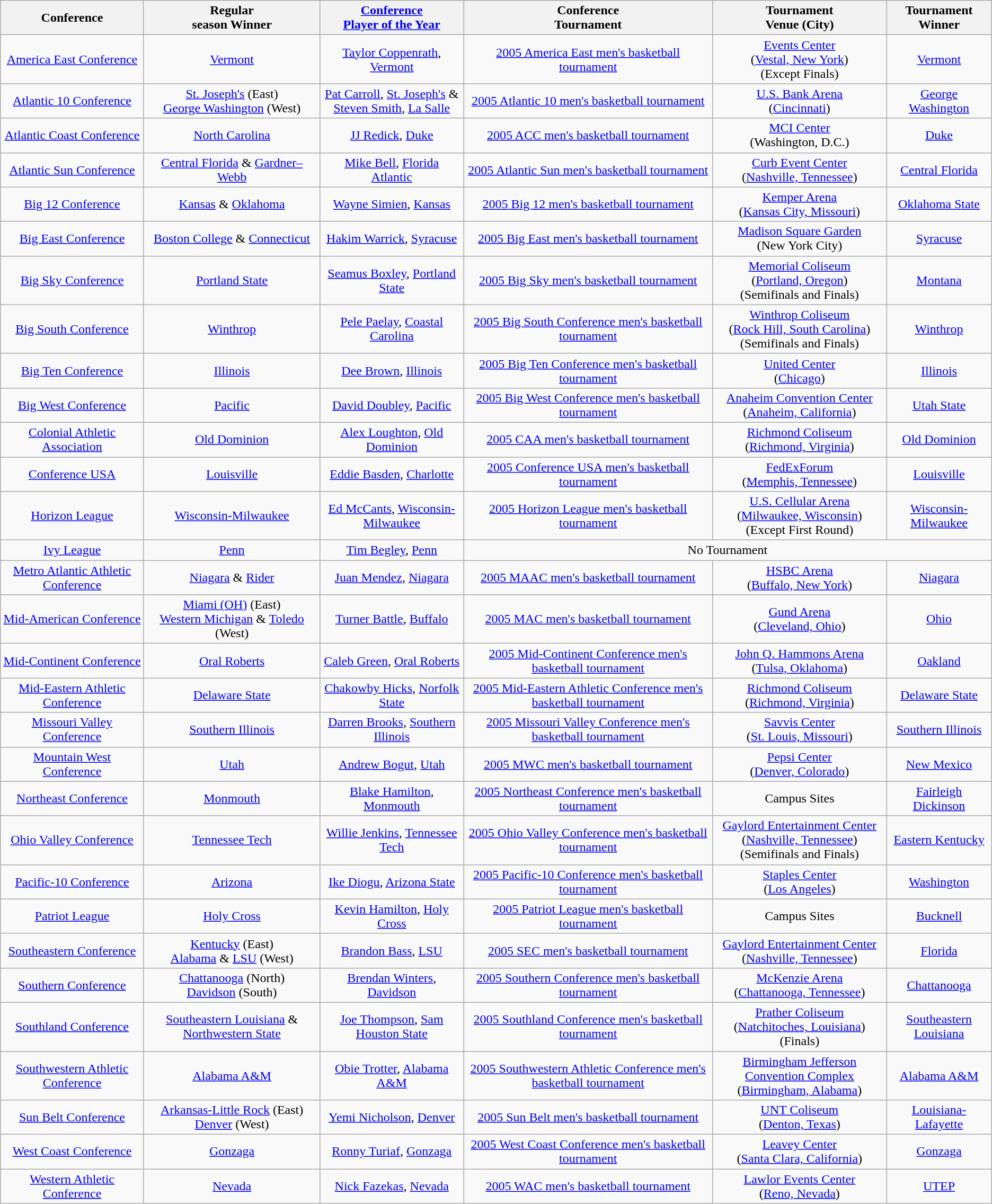<table class="wikitable" style="text-align:center;">
<tr>
<th>Conference</th>
<th>Regular<br>season Winner</th>
<th><a href='#'>Conference<br>Player of the Year</a></th>
<th>Conference<br>Tournament</th>
<th>Tournament<br>Venue (City)</th>
<th>Tournament<br>Winner</th>
</tr>
<tr>
<td><a href='#'>America East Conference</a></td>
<td><a href='#'>Vermont</a></td>
<td><a href='#'>Taylor Coppenrath</a>, <a href='#'>Vermont</a></td>
<td><a href='#'>2005 America East men's basketball tournament</a></td>
<td><a href='#'>Events Center</a><br>(<a href='#'>Vestal, New York</a>)<br>(Except Finals)</td>
<td><a href='#'>Vermont</a></td>
</tr>
<tr>
<td><a href='#'>Atlantic 10 Conference</a></td>
<td><a href='#'>St. Joseph's</a> (East)<br><a href='#'>George Washington</a> (West)</td>
<td><a href='#'>Pat Carroll</a>, <a href='#'>St. Joseph's</a> &<br><a href='#'>Steven Smith</a>, <a href='#'>La Salle</a></td>
<td><a href='#'>2005 Atlantic 10 men's basketball tournament</a></td>
<td><a href='#'>U.S. Bank Arena</a><br>(<a href='#'>Cincinnati</a>)</td>
<td><a href='#'>George Washington</a></td>
</tr>
<tr>
<td><a href='#'>Atlantic Coast Conference</a></td>
<td><a href='#'>North Carolina</a></td>
<td><a href='#'>JJ Redick</a>, <a href='#'>Duke</a></td>
<td><a href='#'>2005 ACC men's basketball tournament</a></td>
<td><a href='#'>MCI Center</a><br>(Washington, D.C.)</td>
<td><a href='#'>Duke</a></td>
</tr>
<tr>
<td><a href='#'>Atlantic Sun Conference</a></td>
<td><a href='#'>Central Florida</a> & <a href='#'>Gardner–Webb</a></td>
<td><a href='#'>Mike Bell</a>, <a href='#'>Florida Atlantic</a></td>
<td><a href='#'>2005 Atlantic Sun men's basketball tournament</a></td>
<td><a href='#'>Curb Event Center</a><br>(<a href='#'>Nashville, Tennessee</a>)</td>
<td><a href='#'>Central Florida</a></td>
</tr>
<tr>
<td><a href='#'>Big 12 Conference</a></td>
<td><a href='#'>Kansas</a> & <a href='#'>Oklahoma</a></td>
<td><a href='#'>Wayne Simien</a>, <a href='#'>Kansas</a></td>
<td><a href='#'>2005 Big 12 men's basketball tournament</a></td>
<td><a href='#'>Kemper Arena</a><br>(<a href='#'>Kansas City, Missouri</a>)</td>
<td><a href='#'>Oklahoma State</a></td>
</tr>
<tr>
<td><a href='#'>Big East Conference</a></td>
<td><a href='#'>Boston College</a> & <a href='#'>Connecticut</a></td>
<td><a href='#'>Hakim Warrick</a>, <a href='#'>Syracuse</a></td>
<td><a href='#'>2005 Big East men's basketball tournament</a></td>
<td><a href='#'>Madison Square Garden</a><br>(New York City)</td>
<td><a href='#'>Syracuse</a></td>
</tr>
<tr>
<td><a href='#'>Big Sky Conference</a></td>
<td><a href='#'>Portland State</a></td>
<td><a href='#'>Seamus Boxley</a>, <a href='#'>Portland State</a></td>
<td><a href='#'>2005 Big Sky men's basketball tournament</a></td>
<td><a href='#'>Memorial Coliseum</a><br>(<a href='#'>Portland, Oregon</a>)<br>(Semifinals and Finals)</td>
<td><a href='#'>Montana</a></td>
</tr>
<tr>
<td><a href='#'>Big South Conference</a></td>
<td><a href='#'>Winthrop</a></td>
<td><a href='#'>Pele Paelay</a>, <a href='#'>Coastal Carolina</a></td>
<td><a href='#'>2005 Big South Conference men's basketball tournament</a></td>
<td><a href='#'>Winthrop Coliseum</a><br>(<a href='#'>Rock Hill, South Carolina</a>)<br>(Semifinals and Finals)</td>
<td><a href='#'>Winthrop</a></td>
</tr>
<tr>
<td><a href='#'>Big Ten Conference</a></td>
<td><a href='#'>Illinois</a></td>
<td><a href='#'>Dee Brown</a>, <a href='#'>Illinois</a></td>
<td><a href='#'>2005 Big Ten Conference men's basketball tournament</a></td>
<td><a href='#'>United Center</a><br>(<a href='#'>Chicago</a>)</td>
<td><a href='#'>Illinois</a></td>
</tr>
<tr>
<td><a href='#'>Big West Conference</a></td>
<td><a href='#'>Pacific</a></td>
<td><a href='#'>David Doubley</a>, <a href='#'>Pacific</a></td>
<td><a href='#'>2005 Big West Conference men's basketball tournament</a></td>
<td><a href='#'>Anaheim Convention Center</a><br>(<a href='#'>Anaheim, California</a>)</td>
<td><a href='#'>Utah State</a></td>
</tr>
<tr>
<td><a href='#'>Colonial Athletic Association</a></td>
<td><a href='#'>Old Dominion</a></td>
<td><a href='#'>Alex Loughton</a>, <a href='#'>Old Dominion</a></td>
<td><a href='#'>2005 CAA men's basketball tournament</a></td>
<td><a href='#'>Richmond Coliseum</a><br>(<a href='#'>Richmond, Virginia</a>)</td>
<td><a href='#'>Old Dominion</a></td>
</tr>
<tr>
<td><a href='#'>Conference USA</a></td>
<td><a href='#'>Louisville</a></td>
<td><a href='#'>Eddie Basden</a>, <a href='#'>Charlotte</a></td>
<td><a href='#'>2005 Conference USA men's basketball tournament</a></td>
<td><a href='#'>FedExForum</a><br>(<a href='#'>Memphis, Tennessee</a>)</td>
<td><a href='#'>Louisville</a></td>
</tr>
<tr>
<td><a href='#'>Horizon League</a></td>
<td><a href='#'>Wisconsin-Milwaukee</a></td>
<td><a href='#'>Ed McCants</a>, <a href='#'>Wisconsin-Milwaukee</a></td>
<td><a href='#'>2005 Horizon League men's basketball tournament</a></td>
<td><a href='#'>U.S. Cellular Arena</a><br>(<a href='#'>Milwaukee, Wisconsin</a>)<br>(Except First Round)</td>
<td><a href='#'>Wisconsin-Milwaukee</a></td>
</tr>
<tr>
<td><a href='#'>Ivy League</a></td>
<td><a href='#'>Penn</a></td>
<td><a href='#'>Tim Begley</a>, <a href='#'>Penn</a></td>
<td colspan=3>No Tournament</td>
</tr>
<tr>
<td><a href='#'>Metro Atlantic Athletic Conference</a></td>
<td><a href='#'>Niagara</a> & <a href='#'>Rider</a></td>
<td><a href='#'>Juan Mendez</a>, <a href='#'>Niagara</a></td>
<td><a href='#'>2005 MAAC men's basketball tournament</a></td>
<td><a href='#'>HSBC Arena</a><br>(<a href='#'>Buffalo, New York</a>)</td>
<td><a href='#'>Niagara</a></td>
</tr>
<tr>
<td><a href='#'>Mid-American Conference</a></td>
<td><a href='#'>Miami (OH)</a> (East)<br><a href='#'>Western Michigan</a> & <a href='#'>Toledo</a> (West)</td>
<td><a href='#'>Turner Battle</a>, <a href='#'>Buffalo</a></td>
<td><a href='#'>2005 MAC men's basketball tournament</a></td>
<td><a href='#'>Gund Arena</a><br>(<a href='#'>Cleveland, Ohio</a>)</td>
<td><a href='#'>Ohio</a></td>
</tr>
<tr>
<td><a href='#'>Mid-Continent Conference</a></td>
<td><a href='#'>Oral Roberts</a></td>
<td><a href='#'>Caleb Green</a>, <a href='#'>Oral Roberts</a></td>
<td><a href='#'>2005 Mid-Continent Conference men's basketball tournament</a></td>
<td><a href='#'>John Q. Hammons Arena</a><br>(<a href='#'>Tulsa, Oklahoma</a>)</td>
<td><a href='#'>Oakland</a></td>
</tr>
<tr>
<td><a href='#'>Mid-Eastern Athletic Conference</a></td>
<td><a href='#'>Delaware State</a></td>
<td><a href='#'>Chakowby Hicks</a>, <a href='#'>Norfolk State</a></td>
<td><a href='#'>2005 Mid-Eastern Athletic Conference men's basketball tournament</a></td>
<td><a href='#'>Richmond Coliseum</a><br>(<a href='#'>Richmond, Virginia</a>)</td>
<td><a href='#'>Delaware State</a></td>
</tr>
<tr>
<td><a href='#'>Missouri Valley Conference</a></td>
<td><a href='#'>Southern Illinois</a></td>
<td><a href='#'>Darren Brooks</a>, <a href='#'>Southern Illinois</a></td>
<td><a href='#'>2005 Missouri Valley Conference men's basketball tournament</a></td>
<td><a href='#'>Savvis Center</a><br>(<a href='#'>St. Louis, Missouri</a>)</td>
<td><a href='#'>Southern Illinois</a></td>
</tr>
<tr>
<td><a href='#'>Mountain West Conference</a></td>
<td><a href='#'>Utah</a></td>
<td><a href='#'>Andrew Bogut</a>, <a href='#'>Utah</a></td>
<td><a href='#'>2005 MWC men's basketball tournament</a></td>
<td><a href='#'>Pepsi Center</a><br>(<a href='#'>Denver, Colorado</a>)</td>
<td><a href='#'>New Mexico</a></td>
</tr>
<tr>
<td><a href='#'>Northeast Conference</a></td>
<td><a href='#'>Monmouth</a></td>
<td><a href='#'>Blake Hamilton</a>, <a href='#'>Monmouth</a></td>
<td><a href='#'>2005 Northeast Conference men's basketball tournament</a></td>
<td>Campus Sites</td>
<td><a href='#'>Fairleigh Dickinson</a></td>
</tr>
<tr>
<td><a href='#'>Ohio Valley Conference</a></td>
<td><a href='#'>Tennessee Tech</a></td>
<td><a href='#'>Willie Jenkins</a>, <a href='#'>Tennessee Tech</a></td>
<td><a href='#'>2005 Ohio Valley Conference men's basketball tournament</a></td>
<td><a href='#'>Gaylord Entertainment Center</a><br>(<a href='#'>Nashville, Tennessee</a>)<br>(Semifinals and Finals)</td>
<td><a href='#'>Eastern Kentucky</a></td>
</tr>
<tr>
<td><a href='#'>Pacific-10 Conference</a></td>
<td><a href='#'>Arizona</a></td>
<td><a href='#'>Ike Diogu</a>, <a href='#'>Arizona State</a></td>
<td><a href='#'>2005 Pacific-10 Conference men's basketball tournament</a></td>
<td><a href='#'>Staples Center</a><br>(<a href='#'>Los Angeles</a>)</td>
<td><a href='#'>Washington</a></td>
</tr>
<tr>
<td><a href='#'>Patriot League</a></td>
<td><a href='#'>Holy Cross</a></td>
<td><a href='#'>Kevin Hamilton</a>, <a href='#'>Holy Cross</a></td>
<td><a href='#'>2005 Patriot League men's basketball tournament</a></td>
<td>Campus Sites</td>
<td><a href='#'>Bucknell</a></td>
</tr>
<tr>
<td><a href='#'>Southeastern Conference</a></td>
<td><a href='#'>Kentucky</a> (East)<br><a href='#'>Alabama</a> & <a href='#'>LSU</a> (West)</td>
<td><a href='#'>Brandon Bass</a>, <a href='#'>LSU</a></td>
<td><a href='#'>2005 SEC men's basketball tournament</a></td>
<td><a href='#'>Gaylord Entertainment Center</a><br>(<a href='#'>Nashville, Tennessee</a>)</td>
<td><a href='#'>Florida</a></td>
</tr>
<tr>
<td><a href='#'>Southern Conference</a></td>
<td><a href='#'>Chattanooga</a> (North)<br><a href='#'>Davidson</a> (South)</td>
<td><a href='#'>Brendan Winters</a>, <a href='#'>Davidson</a></td>
<td><a href='#'>2005 Southern Conference men's basketball tournament</a></td>
<td><a href='#'>McKenzie Arena</a><br>(<a href='#'>Chattanooga, Tennessee</a>)</td>
<td><a href='#'>Chattanooga</a></td>
</tr>
<tr>
<td><a href='#'>Southland Conference</a></td>
<td><a href='#'>Southeastern Louisiana</a> & <a href='#'>Northwestern State</a></td>
<td><a href='#'>Joe Thompson</a>, <a href='#'>Sam Houston State</a></td>
<td><a href='#'>2005 Southland Conference men's basketball tournament</a></td>
<td><a href='#'>Prather Coliseum</a><br>(<a href='#'>Natchitoches, Louisiana</a>)<br>(Finals)</td>
<td><a href='#'>Southeastern Louisiana</a></td>
</tr>
<tr>
<td><a href='#'>Southwestern Athletic Conference</a></td>
<td><a href='#'>Alabama A&M</a></td>
<td><a href='#'>Obie Trotter</a>, <a href='#'>Alabama A&M</a></td>
<td><a href='#'>2005 Southwestern Athletic Conference men's basketball tournament</a></td>
<td><a href='#'>Birmingham Jefferson Convention Complex</a><br>(<a href='#'>Birmingham, Alabama</a>)</td>
<td><a href='#'>Alabama A&M</a></td>
</tr>
<tr>
<td><a href='#'>Sun Belt Conference</a></td>
<td><a href='#'>Arkansas-Little Rock</a> (East)<br><a href='#'>Denver</a> (West)</td>
<td><a href='#'>Yemi Nicholson</a>, <a href='#'>Denver</a></td>
<td><a href='#'>2005 Sun Belt men's basketball tournament</a></td>
<td><a href='#'>UNT Coliseum</a><br>(<a href='#'>Denton, Texas</a>)</td>
<td><a href='#'>Louisiana-Lafayette</a></td>
</tr>
<tr>
<td><a href='#'>West Coast Conference</a></td>
<td><a href='#'>Gonzaga</a></td>
<td><a href='#'>Ronny Turiaf</a>, <a href='#'>Gonzaga</a></td>
<td><a href='#'>2005 West Coast Conference men's basketball tournament</a></td>
<td><a href='#'>Leavey Center</a><br>(<a href='#'>Santa Clara, California</a>)</td>
<td><a href='#'>Gonzaga</a></td>
</tr>
<tr>
<td><a href='#'>Western Athletic Conference</a></td>
<td><a href='#'>Nevada</a></td>
<td><a href='#'>Nick Fazekas</a>, <a href='#'>Nevada</a></td>
<td><a href='#'>2005 WAC men's basketball tournament</a></td>
<td><a href='#'>Lawlor Events Center</a><br>(<a href='#'>Reno, Nevada</a>)</td>
<td><a href='#'>UTEP</a></td>
</tr>
</table>
